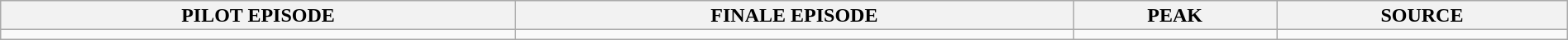<table class="wikitable" style="text-align:center; background:#f9f9f9; line-height:16px;" width="100%">
<tr>
<th>PILOT EPISODE</th>
<th>FINALE EPISODE</th>
<th>PEAK</th>
<th>SOURCE</th>
</tr>
<tr>
<td></td>
<td></td>
<td></td>
<td></td>
</tr>
</table>
